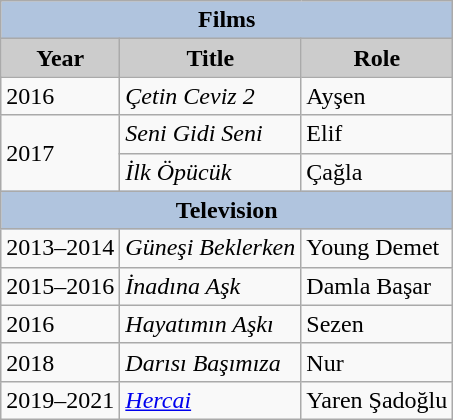<table class="wikitable">
<tr>
<th colspan="3" style="background:LightSteelBlue">Films</th>
</tr>
<tr>
<th style="background:#CCCCCC">Year</th>
<th style="background:#CCCCCC">Title</th>
<th style="background:#CCCCCC">Role</th>
</tr>
<tr>
<td>2016</td>
<td><em>Çetin Ceviz 2 </em></td>
<td>Ayşen</td>
</tr>
<tr>
<td Rowspan="2">2017</td>
<td><em>Seni Gidi Seni</em></td>
<td>Elif</td>
</tr>
<tr>
<td><em>İlk Öpücük</em></td>
<td>Çağla</td>
</tr>
<tr>
<th colspan="3" style="background:LightSteelBlue">Television</th>
</tr>
<tr>
<td>2013–2014</td>
<td><em>Güneşi Beklerken</em></td>
<td>Young Demet</td>
</tr>
<tr>
<td>2015–2016</td>
<td><em>İnadına Aşk</em></td>
<td>Damla Başar</td>
</tr>
<tr>
<td>2016</td>
<td><em>Hayatımın Aşkı</em></td>
<td>Sezen</td>
</tr>
<tr>
<td>2018</td>
<td><em>Darısı Başımıza</em></td>
<td>Nur</td>
</tr>
<tr>
<td>2019–2021</td>
<td><em><a href='#'>Hercai</a></em></td>
<td>Yaren Şadoğlu</td>
</tr>
</table>
